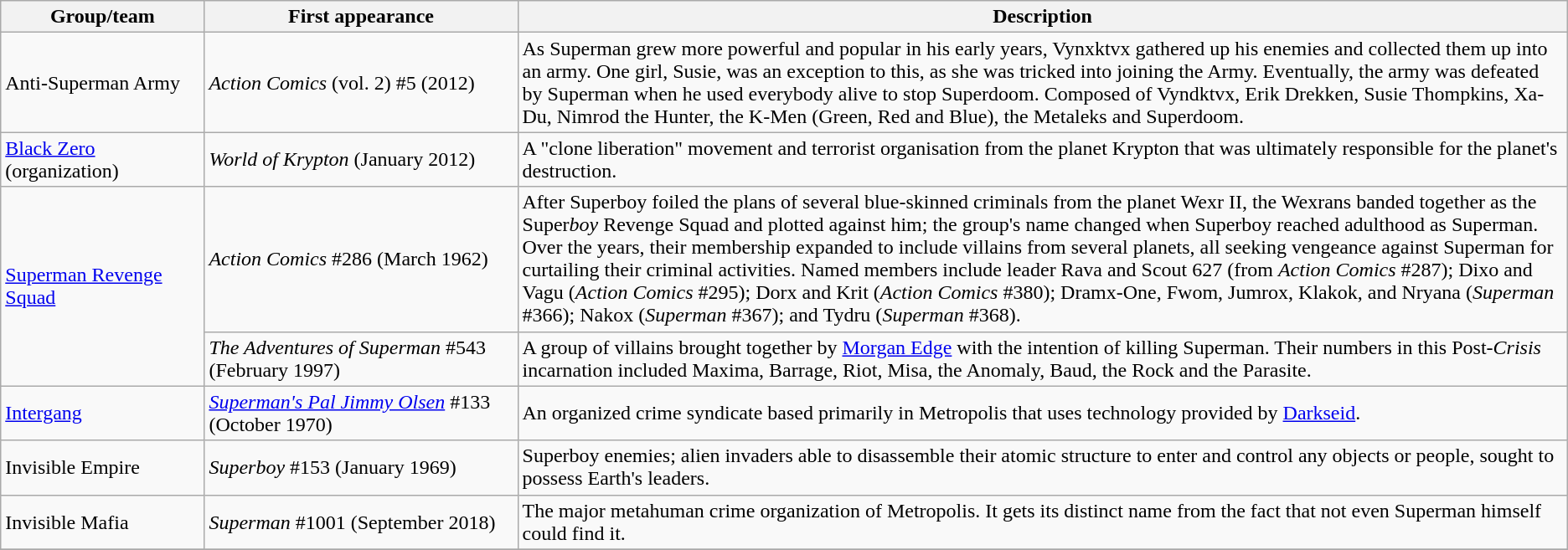<table class="wikitable">
<tr>
<th width="13%">Group/team</th>
<th width="20%">First appearance</th>
<th width="67%">Description</th>
</tr>
<tr>
<td>Anti-Superman Army</td>
<td><em>Action Comics</em> (vol. 2) #5 (2012)</td>
<td>As Superman grew more powerful and popular in his early years, Vynxktvx gathered up his enemies and collected them up into an army. One girl, Susie, was an exception to this, as she was tricked into joining the Army. Eventually, the army was defeated by Superman when he used everybody alive to stop Superdoom. Composed of Vyndktvx, Erik Drekken, Susie Thompkins, Xa-Du, Nimrod the Hunter, the K-Men (Green, Red and Blue), the Metaleks and Superdoom.</td>
</tr>
<tr>
<td><a href='#'>Black Zero</a> (organization)</td>
<td><em>World of Krypton</em> (January 2012)</td>
<td>A "clone liberation" movement and terrorist organisation from the planet Krypton that was ultimately responsible for the planet's destruction.</td>
</tr>
<tr>
<td rowspan="2"><a href='#'>Superman Revenge Squad</a></td>
<td><em>Action Comics</em> #286 (March 1962)</td>
<td>After Superboy foiled the plans of several blue-skinned criminals from the planet Wexr II, the Wexrans banded together as the Super<em>boy</em> Revenge Squad and plotted against him; the group's name changed when Superboy reached adulthood as Superman. Over the years, their membership expanded to include villains from several planets, all seeking vengeance against Superman for curtailing their criminal activities. Named members include leader Rava and Scout 627 (from <em>Action Comics</em> #287); Dixo and Vagu (<em>Action Comics</em> #295); Dorx and Krit (<em>Action Comics</em> #380); Dramx-One, Fwom, Jumrox, Klakok, and Nryana (<em>Superman</em> #366); Nakox (<em>Superman</em> #367); and Tydru (<em>Superman</em> #368).</td>
</tr>
<tr>
<td><em>The Adventures of Superman</em> #543 (February 1997)</td>
<td>A group of villains brought together by <a href='#'>Morgan Edge</a> with the intention of killing Superman. Their numbers in this Post-<em>Crisis</em> incarnation included Maxima, Barrage, Riot, Misa, the Anomaly, Baud, the Rock and the Parasite.</td>
</tr>
<tr>
<td><a href='#'>Intergang</a></td>
<td><em><a href='#'>Superman's Pal Jimmy Olsen</a></em> #133 (October 1970)</td>
<td>An organized crime syndicate based primarily in Metropolis that uses technology provided by <a href='#'>Darkseid</a>.</td>
</tr>
<tr>
<td>Invisible Empire</td>
<td><em>Superboy</em> #153 (January 1969)</td>
<td>Superboy enemies; alien invaders able to disassemble their atomic structure to enter and control any objects or people, sought to possess Earth's leaders.</td>
</tr>
<tr>
<td>Invisible Mafia</td>
<td><em>Superman</em> #1001 (September 2018)</td>
<td>The major metahuman crime organization of Metropolis. It gets its distinct name from the fact that not even Superman himself could find it.</td>
</tr>
<tr>
</tr>
</table>
